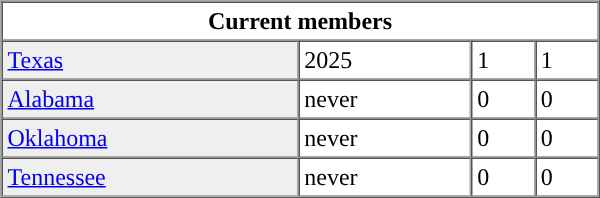<table border="1" cellpadding="3" cellspacing="0" align="right" width="400px">
<tr>
</tr>
<tr>
<td colspan=6 align="center"><strong>Current members</strong></td>
</tr>
<tr>
<td bgcolor="#efefef"><a href='#'>Texas</a></td>
<td>2025</td>
<td>1</td>
<td>1</td>
</tr>
<tr>
<td bgcolor="#efefef"><a href='#'>Alabama</a></td>
<td>never</td>
<td>0</td>
<td>0</td>
</tr>
<tr>
<td bgcolor="#efefef"><a href='#'>Oklahoma</a></td>
<td>never</td>
<td>0</td>
<td>0</td>
</tr>
<tr>
<td bgcolor="#efefef"><a href='#'>Tennessee</a></td>
<td>never</td>
<td>0</td>
<td>0<br></td>
</tr>
</table>
